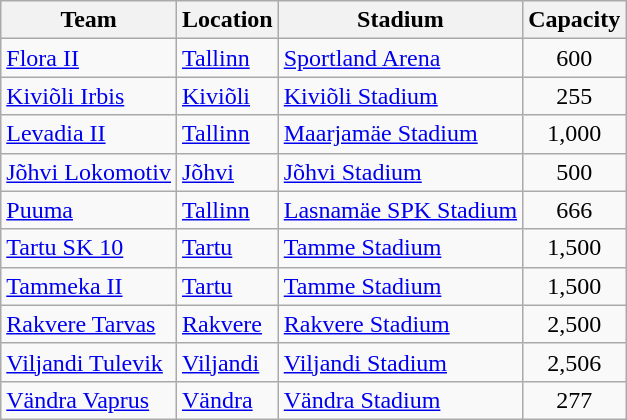<table class="wikitable sortable">
<tr>
<th>Team</th>
<th>Location</th>
<th>Stadium</th>
<th>Capacity</th>
</tr>
<tr>
<td><a href='#'>Flora II</a></td>
<td><a href='#'>Tallinn</a></td>
<td><a href='#'>Sportland Arena</a></td>
<td align="center">600</td>
</tr>
<tr>
<td><a href='#'>Kiviõli Irbis</a></td>
<td><a href='#'>Kiviõli</a></td>
<td><a href='#'>Kiviõli Stadium</a></td>
<td align="center">255</td>
</tr>
<tr>
<td><a href='#'>Levadia II</a></td>
<td><a href='#'>Tallinn</a></td>
<td><a href='#'>Maarjamäe Stadium</a></td>
<td align="center">1,000</td>
</tr>
<tr>
<td><a href='#'>Jõhvi Lokomotiv</a></td>
<td><a href='#'>Jõhvi</a></td>
<td><a href='#'>Jõhvi Stadium</a></td>
<td align="center">500</td>
</tr>
<tr>
<td><a href='#'>Puuma</a></td>
<td><a href='#'>Tallinn</a></td>
<td><a href='#'>Lasnamäe SPK Stadium</a></td>
<td align="center">666</td>
</tr>
<tr>
<td><a href='#'>Tartu SK 10</a></td>
<td><a href='#'>Tartu</a></td>
<td><a href='#'>Tamme Stadium</a></td>
<td align="center">1,500</td>
</tr>
<tr>
<td><a href='#'>Tammeka II</a></td>
<td><a href='#'>Tartu</a></td>
<td><a href='#'>Tamme Stadium</a></td>
<td align="center">1,500</td>
</tr>
<tr>
<td><a href='#'>Rakvere Tarvas</a></td>
<td><a href='#'>Rakvere</a></td>
<td><a href='#'>Rakvere Stadium</a></td>
<td align="center">2,500</td>
</tr>
<tr>
<td><a href='#'>Viljandi Tulevik</a></td>
<td><a href='#'>Viljandi</a></td>
<td><a href='#'>Viljandi Stadium</a></td>
<td align="center">2,506</td>
</tr>
<tr>
<td><a href='#'>Vändra Vaprus</a></td>
<td><a href='#'>Vändra</a></td>
<td><a href='#'>Vändra Stadium</a></td>
<td align="center">277</td>
</tr>
</table>
